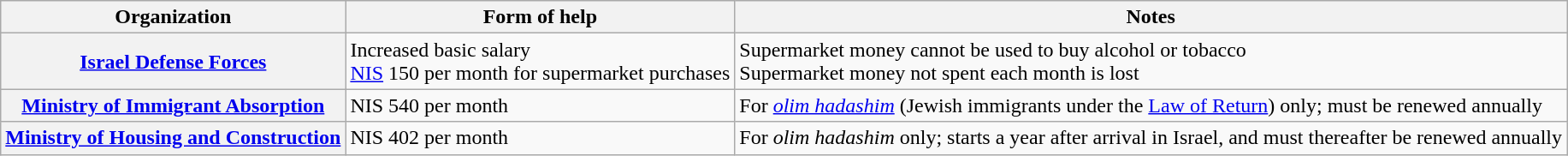<table class="wikitable">
<tr>
<th>Organization</th>
<th>Form of help</th>
<th>Notes</th>
</tr>
<tr>
<th><a href='#'>Israel Defense Forces</a></th>
<td>Increased basic salary<br><a href='#'>NIS</a> 150 per month for supermarket purchases</td>
<td>Supermarket money cannot be used to buy alcohol or tobacco<br>Supermarket money not spent each month is lost</td>
</tr>
<tr>
<th><a href='#'>Ministry of Immigrant Absorption</a></th>
<td>NIS 540 per month</td>
<td>For <em><a href='#'>olim hadashim</a></em> (Jewish immigrants under the <a href='#'>Law of Return</a>) only; must be renewed annually</td>
</tr>
<tr>
<th><a href='#'>Ministry of Housing and Construction</a></th>
<td>NIS 402 per month</td>
<td>For <em>olim hadashim</em> only; starts a year after arrival in Israel, and must thereafter be renewed annually</td>
</tr>
</table>
